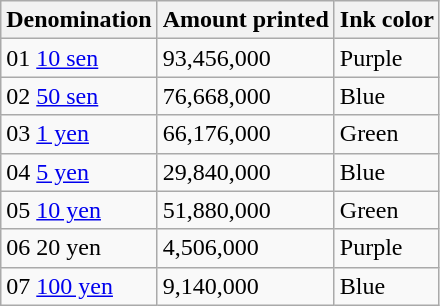<table class="wikitable sortable">
<tr>
<th>Denomination</th>
<th>Amount printed</th>
<th>Ink color</th>
</tr>
<tr>
<td><span>01</span> <a href='#'>10 sen</a></td>
<td>93,456,000</td>
<td>Purple</td>
</tr>
<tr>
<td><span>02</span> <a href='#'>50 sen</a></td>
<td>76,668,000</td>
<td>Blue</td>
</tr>
<tr>
<td><span>03</span> <a href='#'>1 yen</a></td>
<td>66,176,000</td>
<td>Green</td>
</tr>
<tr>
<td><span>04</span> <a href='#'>5 yen</a></td>
<td>29,840,000</td>
<td>Blue</td>
</tr>
<tr>
<td><span>05</span> <a href='#'>10 yen</a></td>
<td>51,880,000</td>
<td>Green</td>
</tr>
<tr>
<td><span>06</span> 20 yen</td>
<td>4,506,000</td>
<td>Purple</td>
</tr>
<tr>
<td><span>07</span> <a href='#'>100 yen</a></td>
<td>9,140,000</td>
<td>Blue</td>
</tr>
</table>
